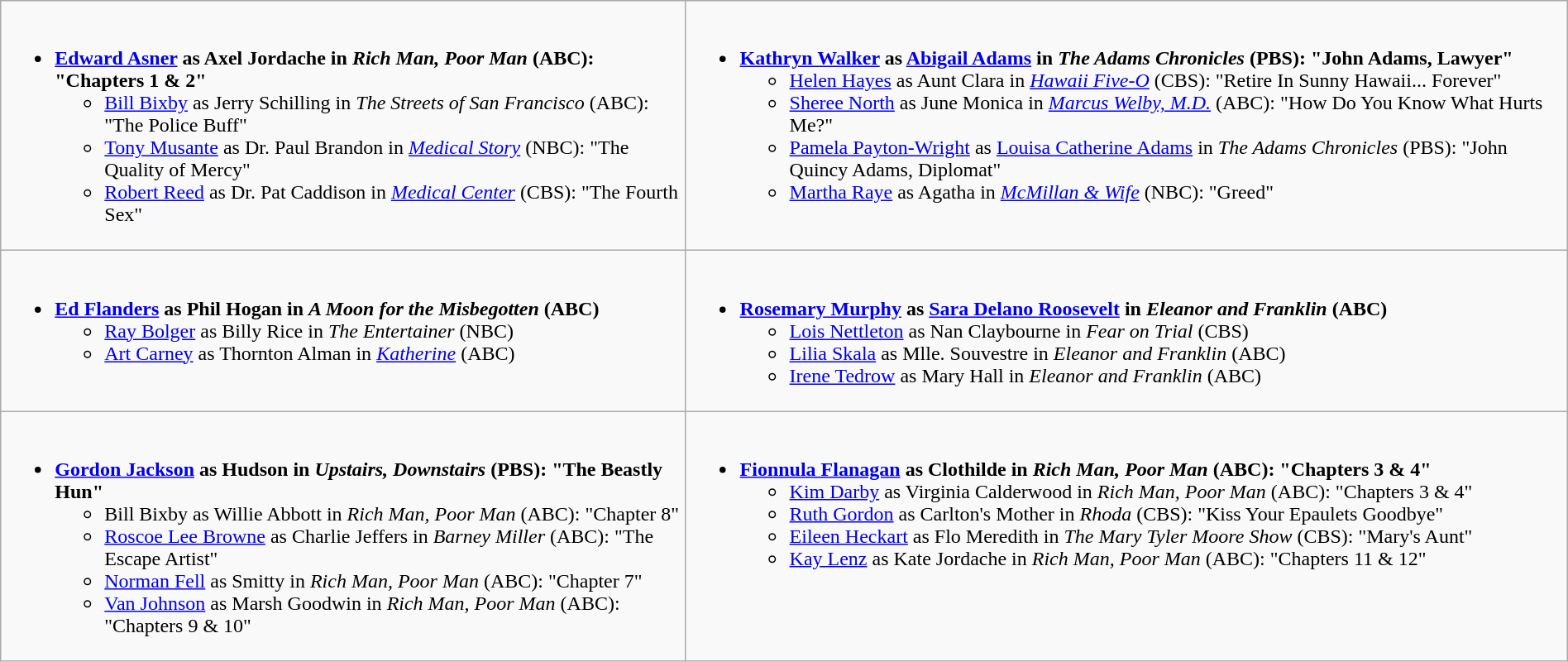<table class="wikitable" width="100%">
<tr>
<td style="vertical-align:top;"><br><ul><li><strong><a href='#'>Edward Asner</a> as Axel Jordache in <em>Rich Man, Poor Man</em> (ABC): "Chapters 1 & 2"</strong><ul><li><a href='#'>Bill Bixby</a> as Jerry Schilling in <em>The Streets of San Francisco</em> (ABC): "The Police Buff"</li><li><a href='#'>Tony Musante</a> as Dr. Paul Brandon in <em><a href='#'>Medical Story</a></em> (NBC): "The Quality of Mercy"</li><li><a href='#'>Robert Reed</a> as Dr. Pat Caddison in <em><a href='#'>Medical Center</a></em> (CBS): "The Fourth Sex"</li></ul></li></ul></td>
<td style="vertical-align:top;"><br><ul><li><strong><a href='#'>Kathryn Walker</a> as <a href='#'>Abigail Adams</a> in <em>The Adams Chronicles</em> (PBS): "John Adams, Lawyer"</strong><ul><li><a href='#'>Helen Hayes</a> as Aunt Clara in <em><a href='#'>Hawaii Five-O</a></em> (CBS): "Retire In Sunny Hawaii... Forever"</li><li><a href='#'>Sheree North</a> as June Monica in <em><a href='#'>Marcus Welby, M.D.</a></em> (ABC): "How Do You Know What Hurts Me?"</li><li><a href='#'>Pamela Payton-Wright</a> as <a href='#'>Louisa Catherine Adams</a> in <em>The Adams Chronicles</em> (PBS): "John Quincy Adams, Diplomat"</li><li><a href='#'>Martha Raye</a> as Agatha in <em><a href='#'>McMillan & Wife</a></em> (NBC): "Greed"</li></ul></li></ul></td>
</tr>
<tr>
<td style="vertical-align:top;"><br><ul><li><strong><a href='#'>Ed Flanders</a> as Phil Hogan in <em>A Moon for the Misbegotten</em> (ABC)</strong><ul><li><a href='#'>Ray Bolger</a> as Billy Rice in <em>The Entertainer</em> (NBC)</li><li><a href='#'>Art Carney</a> as Thornton Alman in <em><a href='#'>Katherine</a></em> (ABC)</li></ul></li></ul></td>
<td style="vertical-align:top;"><br><ul><li><strong><a href='#'>Rosemary Murphy</a> as <a href='#'>Sara Delano Roosevelt</a> in <em>Eleanor and Franklin</em> (ABC)</strong><ul><li><a href='#'>Lois Nettleton</a> as Nan Claybourne in <em>Fear on Trial</em> (CBS)</li><li><a href='#'>Lilia Skala</a> as Mlle. Souvestre in <em>Eleanor and Franklin</em> (ABC)</li><li><a href='#'>Irene Tedrow</a> as Mary Hall in <em>Eleanor and Franklin</em> (ABC)</li></ul></li></ul></td>
</tr>
<tr>
<td style="vertical-align:top;"><br><ul><li><strong><a href='#'>Gordon Jackson</a> as Hudson in <em>Upstairs, Downstairs</em> (PBS): "The Beastly Hun"</strong><ul><li>Bill Bixby as Willie Abbott  in <em>Rich Man, Poor Man</em> (ABC): "Chapter 8"</li><li><a href='#'>Roscoe Lee Browne</a> as Charlie Jeffers in <em>Barney Miller</em> (ABC): "The Escape Artist"</li><li><a href='#'>Norman Fell</a> as Smitty in <em>Rich Man, Poor Man</em> (ABC): "Chapter 7"</li><li><a href='#'>Van Johnson</a> as Marsh Goodwin in <em>Rich Man, Poor Man</em> (ABC): "Chapters 9 & 10"</li></ul></li></ul></td>
<td style="vertical-align:top;"><br><ul><li><strong><a href='#'>Fionnula Flanagan</a> as Clothilde in <em>Rich Man, Poor Man</em> (ABC): "Chapters 3 & 4"</strong><ul><li><a href='#'>Kim Darby</a> as Virginia Calderwood in <em>Rich Man, Poor Man</em> (ABC): "Chapters 3 & 4"</li><li><a href='#'>Ruth Gordon</a> as Carlton's Mother in <em>Rhoda</em> (CBS): "Kiss Your Epaulets Goodbye"</li><li><a href='#'>Eileen Heckart</a> as Flo Meredith in <em>The Mary Tyler Moore Show</em> (CBS): "Mary's Aunt"</li><li><a href='#'>Kay Lenz</a> as Kate Jordache in <em>Rich Man, Poor Man</em> (ABC): "Chapters 11 & 12"</li></ul></li></ul></td>
</tr>
</table>
